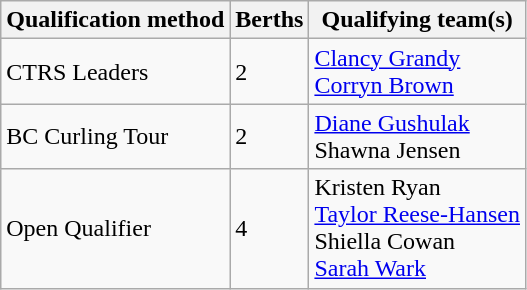<table class="wikitable">
<tr>
<th scope="col">Qualification method</th>
<th scope="col">Berths</th>
<th scope="col">Qualifying team(s)</th>
</tr>
<tr>
<td>CTRS Leaders</td>
<td>2</td>
<td><a href='#'>Clancy Grandy</a> <br> <a href='#'>Corryn Brown</a></td>
</tr>
<tr>
<td>BC Curling Tour</td>
<td>2</td>
<td><a href='#'>Diane Gushulak</a> <br> Shawna Jensen</td>
</tr>
<tr>
<td>Open Qualifier</td>
<td>4</td>
<td>Kristen Ryan <br> <a href='#'>Taylor Reese-Hansen</a> <br> Shiella Cowan <br> <a href='#'>Sarah Wark</a></td>
</tr>
</table>
